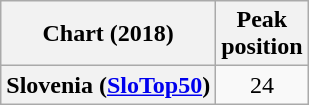<table class="wikitable plainrowheaders" style="text-align:center">
<tr>
<th>Chart (2018)</th>
<th>Peak<br>position</th>
</tr>
<tr>
<th scope="row">Slovenia (<a href='#'>SloTop50</a>)</th>
<td>24</td>
</tr>
</table>
